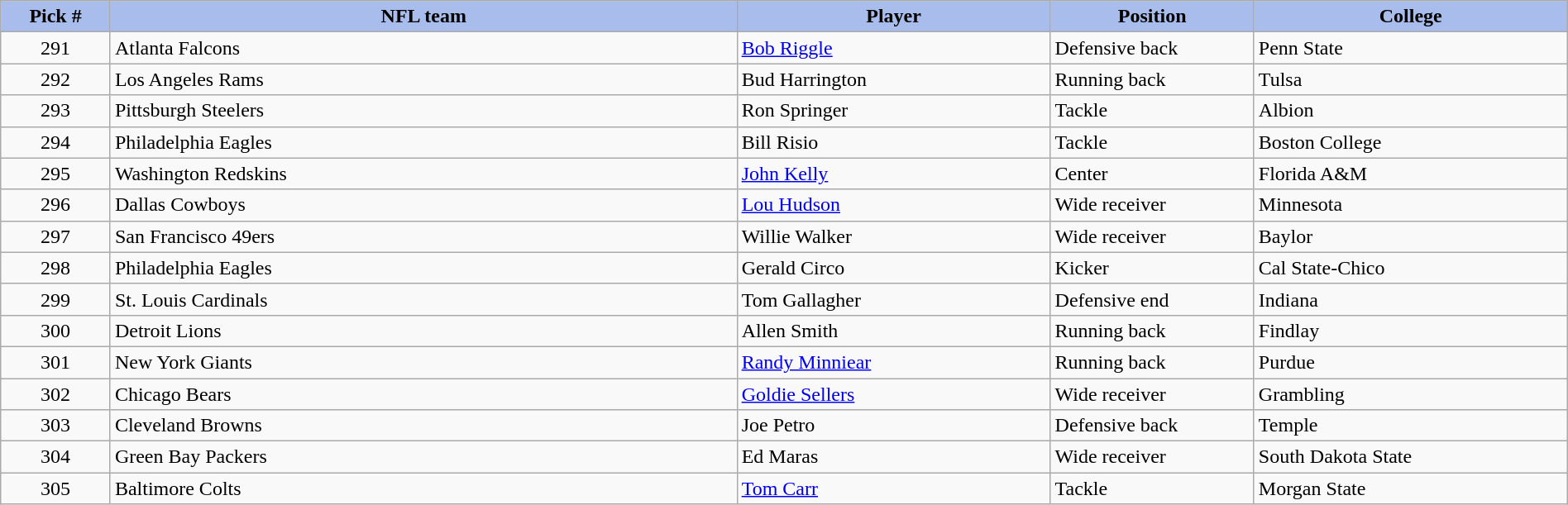<table class="wikitable sortable sortable" style="width: 100%">
<tr>
<th style="background:#A8BDEC;" width=7%>Pick #</th>
<th width=40% style="background:#A8BDEC;">NFL team</th>
<th width=20% style="background:#A8BDEC;">Player</th>
<th width=13% style="background:#A8BDEC;">Position</th>
<th style="background:#A8BDEC;">College</th>
</tr>
<tr>
<td align=center>291</td>
<td>Atlanta Falcons</td>
<td><a href='#'>Bob Riggle</a></td>
<td>Defensive back</td>
<td>Penn State</td>
</tr>
<tr>
<td align=center>292</td>
<td>Los Angeles Rams</td>
<td>Bud Harrington</td>
<td>Running back</td>
<td>Tulsa</td>
</tr>
<tr>
<td align=center>293</td>
<td>Pittsburgh Steelers</td>
<td>Ron Springer</td>
<td>Tackle</td>
<td>Albion</td>
</tr>
<tr>
<td align=center>294</td>
<td>Philadelphia Eagles</td>
<td>Bill Risio</td>
<td>Tackle</td>
<td>Boston College</td>
</tr>
<tr>
<td align=center>295</td>
<td>Washington Redskins</td>
<td><a href='#'>John Kelly</a></td>
<td>Center</td>
<td>Florida A&M</td>
</tr>
<tr>
<td align=center>296</td>
<td>Dallas Cowboys</td>
<td><a href='#'>Lou Hudson</a></td>
<td>Wide receiver</td>
<td>Minnesota</td>
</tr>
<tr>
<td align=center>297</td>
<td>San Francisco 49ers</td>
<td>Willie Walker</td>
<td>Wide receiver</td>
<td>Baylor</td>
</tr>
<tr>
<td align=center>298</td>
<td>Philadelphia Eagles</td>
<td>Gerald Circo</td>
<td>Kicker</td>
<td>Cal State-Chico</td>
</tr>
<tr>
<td align=center>299</td>
<td>St. Louis Cardinals</td>
<td>Tom Gallagher</td>
<td>Defensive end</td>
<td>Indiana</td>
</tr>
<tr>
<td align=center>300</td>
<td>Detroit Lions</td>
<td>Allen Smith</td>
<td>Running back</td>
<td>Findlay</td>
</tr>
<tr>
<td align=center>301</td>
<td>New York Giants</td>
<td><a href='#'>Randy Minniear</a></td>
<td>Running back</td>
<td>Purdue</td>
</tr>
<tr>
<td align=center>302</td>
<td>Chicago Bears</td>
<td><a href='#'>Goldie Sellers</a></td>
<td>Wide receiver</td>
<td>Grambling</td>
</tr>
<tr>
<td align=center>303</td>
<td>Cleveland Browns</td>
<td>Joe Petro</td>
<td>Defensive back</td>
<td>Temple</td>
</tr>
<tr>
<td align=center>304</td>
<td>Green Bay Packers</td>
<td>Ed Maras</td>
<td>Wide receiver</td>
<td>South Dakota State</td>
</tr>
<tr>
<td align=center>305 </td>
<td>Baltimore Colts</td>
<td><a href='#'>Tom Carr</a></td>
<td>Tackle</td>
<td>Morgan State</td>
</tr>
</table>
